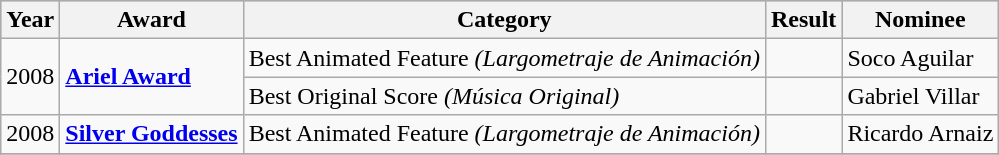<table class="wikitable">
<tr style="background:#b0c4de; text-align:center;">
<th>Year</th>
<th>Award</th>
<th>Category</th>
<th>Result</th>
<th>Nominee</th>
</tr>
<tr>
<td rowspan="2">2008</td>
<td rowspan="2"><strong><a href='#'>Ariel Award</a></strong></td>
<td>Best Animated Feature <em>(Largometraje de Animación)</em></td>
<td></td>
<td>Soco Aguilar</td>
</tr>
<tr>
<td>Best Original Score <em>(Música Original)</em></td>
<td></td>
<td>Gabriel Villar</td>
</tr>
<tr>
<td rowspan="1">2008</td>
<td rowspan="1"><strong><a href='#'>Silver Goddesses</a></strong></td>
<td>Best Animated Feature <em>(Largometraje de Animación)</em></td>
<td></td>
<td>Ricardo Arnaiz</td>
</tr>
<tr>
</tr>
</table>
